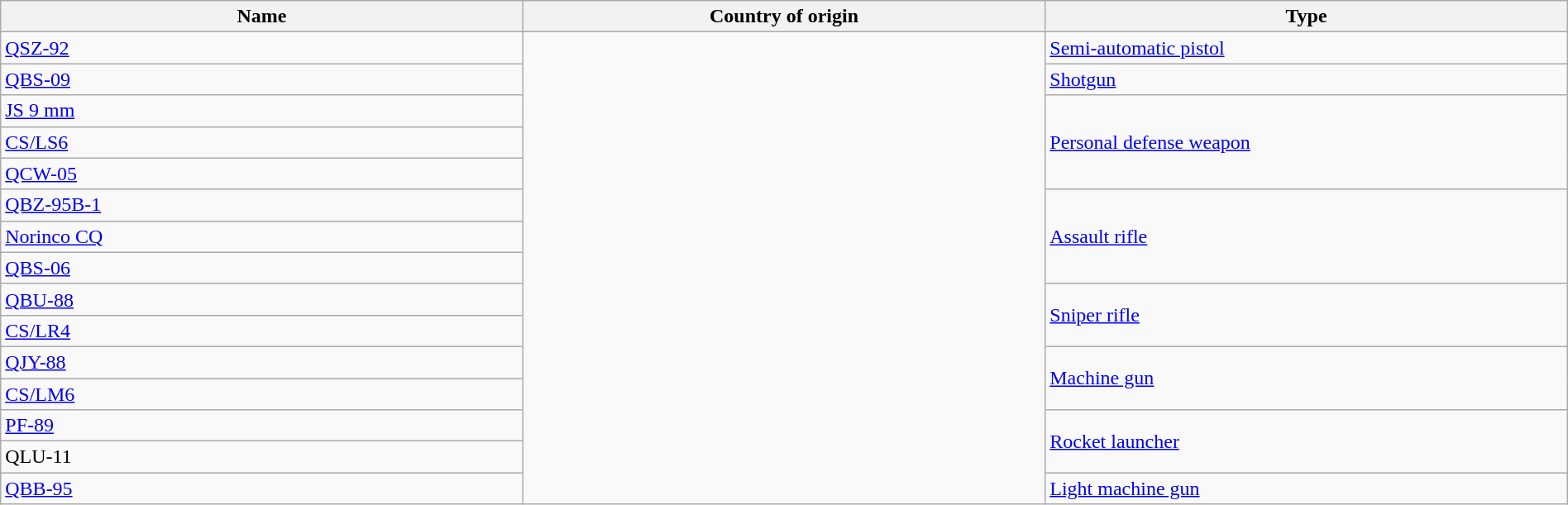<table class="wikitable" width="100%" border="0">
<tr>
<th width="25%">Name</th>
<th width="25%">Country of origin</th>
<th width="25%">Type</th>
</tr>
<tr>
<td><a href='#'>QSZ-92</a></td>
<td rowspan="15"></td>
<td><a href='#'>Semi-automatic pistol</a></td>
</tr>
<tr>
<td><a href='#'>QBS-09</a></td>
<td><a href='#'>Shotgun</a></td>
</tr>
<tr>
<td><a href='#'>JS 9 mm</a></td>
<td rowspan="3"><a href='#'>Personal defense weapon</a></td>
</tr>
<tr>
<td><a href='#'>CS/LS6</a></td>
</tr>
<tr>
<td><a href='#'>QCW-05</a></td>
</tr>
<tr>
<td><a href='#'>QBZ-95B-1</a></td>
<td rowspan="3"><a href='#'>Assault rifle</a></td>
</tr>
<tr>
<td><a href='#'>Norinco CQ</a></td>
</tr>
<tr>
<td><a href='#'>QBS-06</a></td>
</tr>
<tr>
<td><a href='#'>QBU-88</a></td>
<td rowspan="2"><a href='#'>Sniper rifle</a></td>
</tr>
<tr>
<td><a href='#'>CS/LR4</a></td>
</tr>
<tr>
<td><a href='#'>QJY-88</a></td>
<td rowspan="2"><a href='#'>Machine gun</a></td>
</tr>
<tr>
<td><a href='#'>CS/LM6</a></td>
</tr>
<tr>
<td><a href='#'>PF-89</a></td>
<td rowspan="2"><a href='#'>Rocket launcher</a></td>
</tr>
<tr>
<td>QLU-11</td>
</tr>
<tr>
<td><a href='#'>QBB-95</a></td>
<td><a href='#'>Light machine gun</a></td>
</tr>
</table>
